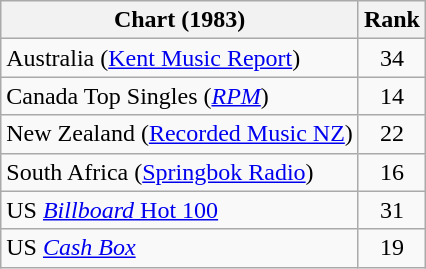<table class="wikitable sortable">
<tr>
<th>Chart (1983)</th>
<th>Rank</th>
</tr>
<tr>
<td>Australia (<a href='#'>Kent Music Report</a>)</td>
<td align="center">34</td>
</tr>
<tr>
<td>Canada Top Singles (<em><a href='#'>RPM</a></em>)</td>
<td align="center">14</td>
</tr>
<tr>
<td>New Zealand (<a href='#'>Recorded Music NZ</a>)</td>
<td align="center">22</td>
</tr>
<tr>
<td>South Africa (<a href='#'>Springbok Radio</a>)</td>
<td align="center">16</td>
</tr>
<tr>
<td>US <a href='#'><em>Billboard</em> Hot 100</a></td>
<td align="center">31</td>
</tr>
<tr>
<td>US <em><a href='#'>Cash Box</a></em></td>
<td align="center">19</td>
</tr>
</table>
